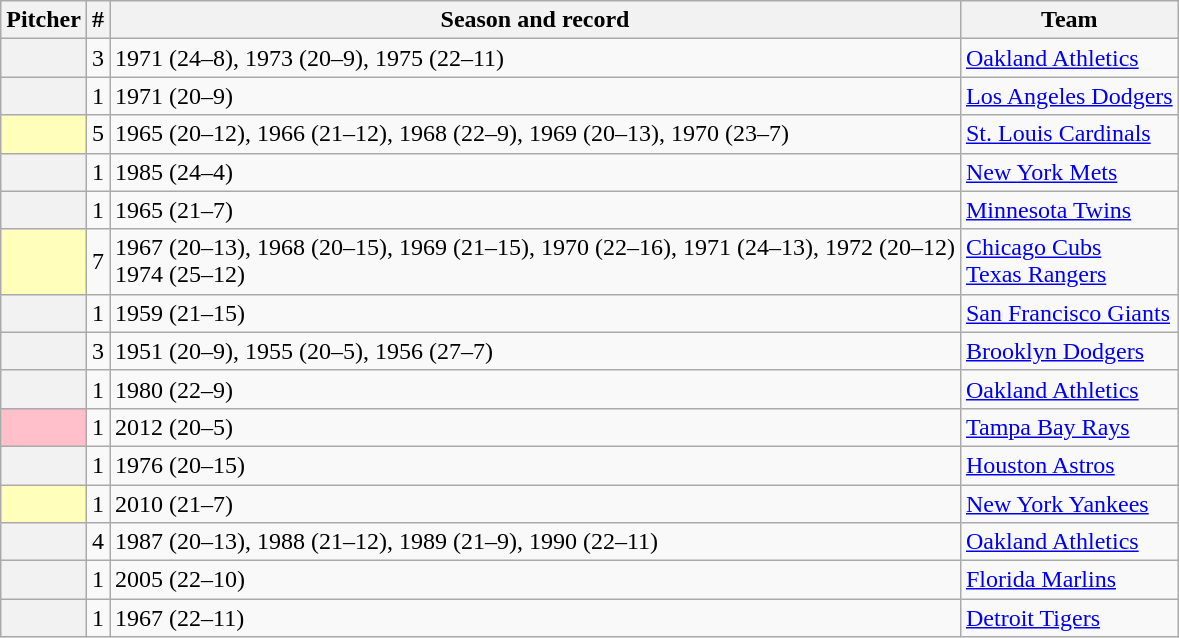<table class="wikitable sortable plainrowheaders">
<tr>
<th>Pitcher</th>
<th>#</th>
<th>Season and record</th>
<th>Team</th>
</tr>
<tr>
<th scope="row"></th>
<td>3</td>
<td>1971 (24–8), 1973 (20–9), 1975 (22–11)</td>
<td><a href='#'>Oakland Athletics</a></td>
</tr>
<tr>
<th scope="row"></th>
<td>1</td>
<td>1971 (20–9)</td>
<td><a href='#'>Los Angeles Dodgers</a></td>
</tr>
<tr>
<th scope="row" style="background:#ffb;"> </th>
<td>5</td>
<td>1965 (20–12), 1966 (21–12), 1968 (22–9), 1969 (20–13), 1970 (23–7)</td>
<td><a href='#'>St. Louis Cardinals</a></td>
</tr>
<tr>
<th scope="row"></th>
<td>1</td>
<td>1985 (24–4)</td>
<td><a href='#'>New York Mets</a></td>
</tr>
<tr>
<th scope="row"></th>
<td>1</td>
<td>1965 (21–7)</td>
<td><a href='#'>Minnesota Twins</a></td>
</tr>
<tr>
<th scope="row" style="background:#ffb;"> </th>
<td>7</td>
<td>1967 (20–13), 1968 (20–15), 1969 (21–15), 1970 (22–16), 1971 (24–13), 1972 (20–12)<br>1974 (25–12)</td>
<td><a href='#'>Chicago Cubs</a><br><a href='#'>Texas Rangers</a></td>
</tr>
<tr>
<th scope="row"></th>
<td>1</td>
<td>1959 (21–15)</td>
<td><a href='#'>San Francisco Giants</a></td>
</tr>
<tr>
<th scope="row"></th>
<td>3</td>
<td>1951 (20–9), 1955 (20–5), 1956 (27–7)</td>
<td><a href='#'>Brooklyn Dodgers</a></td>
</tr>
<tr>
<th scope="row"></th>
<td>1</td>
<td>1980 (22–9)</td>
<td><a href='#'>Oakland Athletics</a></td>
</tr>
<tr>
<th scope="row" style="background:pink"> </th>
<td>1</td>
<td>2012 (20–5)</td>
<td><a href='#'>Tampa Bay Rays</a></td>
</tr>
<tr>
<th scope="row"></th>
<td>1</td>
<td>1976 (20–15)</td>
<td><a href='#'>Houston Astros</a></td>
</tr>
<tr>
<th scope="row" style="background:#ffb;">  </th>
<td>1</td>
<td>2010 (21–7)</td>
<td><a href='#'>New York Yankees</a></td>
</tr>
<tr>
<th scope="row"></th>
<td>4</td>
<td>1987 (20–13), 1988 (21–12), 1989 (21–9), 1990 (22–11)</td>
<td><a href='#'>Oakland Athletics</a></td>
</tr>
<tr>
<th scope="row"></th>
<td>1</td>
<td>2005 (22–10)</td>
<td><a href='#'>Florida Marlins</a></td>
</tr>
<tr>
<th scope="row"></th>
<td>1</td>
<td>1967 (22–11)</td>
<td><a href='#'>Detroit Tigers</a></td>
</tr>
</table>
